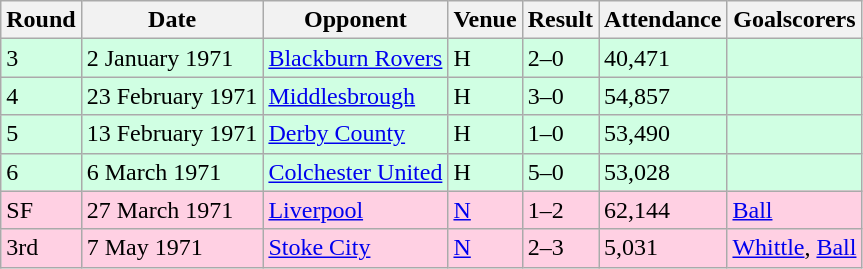<table class="wikitable">
<tr>
<th>Round</th>
<th>Date</th>
<th>Opponent</th>
<th>Venue</th>
<th>Result</th>
<th>Attendance</th>
<th>Goalscorers</th>
</tr>
<tr style="background-color: #d0ffe3;">
<td>3</td>
<td>2 January 1971</td>
<td><a href='#'>Blackburn Rovers</a></td>
<td>H</td>
<td>2–0</td>
<td>40,471</td>
<td></td>
</tr>
<tr style="background-color: #d0ffe3;">
<td>4</td>
<td>23 February 1971</td>
<td><a href='#'>Middlesbrough</a></td>
<td>H</td>
<td>3–0</td>
<td>54,857</td>
<td></td>
</tr>
<tr style="background-color: #d0ffe3;">
<td>5</td>
<td>13 February 1971</td>
<td><a href='#'>Derby County</a></td>
<td>H</td>
<td>1–0</td>
<td>53,490</td>
<td></td>
</tr>
<tr style="background-color: #d0ffe3;">
<td>6</td>
<td>6 March 1971</td>
<td><a href='#'>Colchester United</a></td>
<td>H</td>
<td>5–0</td>
<td>53,028</td>
<td></td>
</tr>
<tr style="background-color: #ffd0e3;">
<td>SF</td>
<td>27 March 1971</td>
<td><a href='#'>Liverpool</a></td>
<td><a href='#'>N</a></td>
<td>1–2</td>
<td>62,144</td>
<td><a href='#'>Ball</a></td>
</tr>
<tr style="background-color: #ffd0e3;">
<td>3rd</td>
<td>7 May 1971</td>
<td><a href='#'>Stoke City</a></td>
<td><a href='#'>N</a></td>
<td>2–3</td>
<td>5,031</td>
<td><a href='#'>Whittle</a>, <a href='#'>Ball</a></td>
</tr>
</table>
